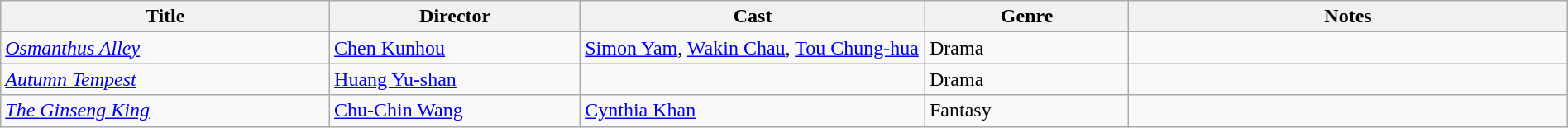<table class="wikitable" width= "100%">
<tr>
<th width=21%>Title</th>
<th width=16%>Director</th>
<th width=22%>Cast</th>
<th width=13%>Genre</th>
<th width=28%>Notes</th>
</tr>
<tr>
<td><em><a href='#'>Osmanthus Alley</a></em></td>
<td><a href='#'>Chen Kunhou</a></td>
<td><a href='#'>Simon Yam</a>, <a href='#'>Wakin Chau</a>, <a href='#'>Tou Chung-hua</a></td>
<td>Drama</td>
<td></td>
</tr>
<tr>
<td><em> <a href='#'>Autumn Tempest</a></em></td>
<td><a href='#'>Huang Yu-shan</a></td>
<td></td>
<td>Drama</td>
<td></td>
</tr>
<tr>
<td><em> <a href='#'>The Ginseng King</a></em></td>
<td><a href='#'>Chu-Chin Wang</a></td>
<td><a href='#'>Cynthia Khan</a></td>
<td>Fantasy</td>
<td></td>
</tr>
</table>
